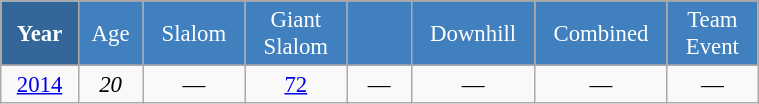<table class="wikitable" style="font-size:95%; text-align:center; border:grey solid 1px; border-collapse:collapse;" width="40%">
<tr style="background-color:#369; color:white;">
<td rowspan="2" colspan="1" width="4%"><strong>Year</strong></td>
</tr>
<tr style="background-color:#4180be; color:white;">
<td width="3%">Age</td>
<td width="5%">Slalom</td>
<td width="5%">Giant<br>Slalom</td>
<td width="5%"></td>
<td width="5%">Downhill</td>
<td width="5%">Combined</td>
<td width="5%">Team Event</td>
</tr>
<tr style="background-color:#8CB2D8; color:white;">
</tr>
<tr>
<td><a href='#'>2014</a></td>
<td><em>20</em></td>
<td>—</td>
<td><a href='#'>72</a></td>
<td>—</td>
<td>—</td>
<td>—</td>
<td>—</td>
</tr>
</table>
